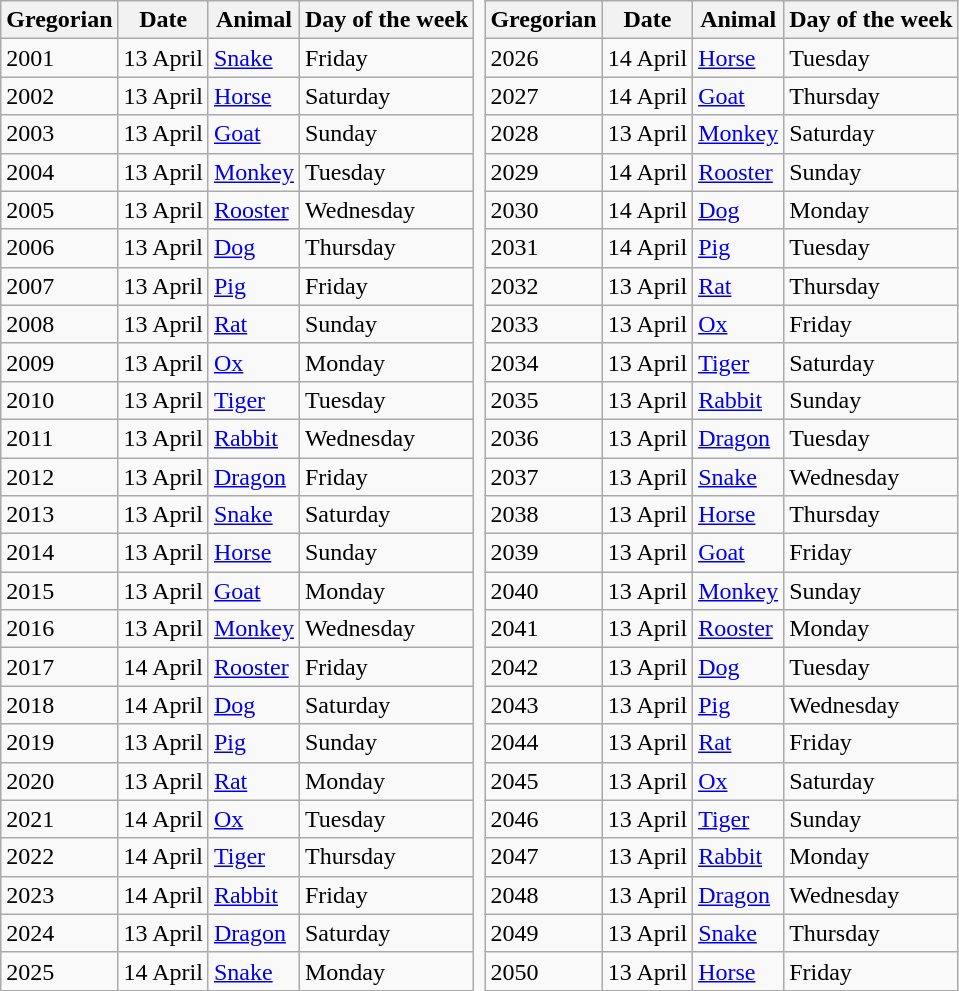<table class="wikitable" style="border:none;">
<tr>
<th>Gregorian</th>
<th>Date</th>
<th>Animal</th>
<th>Day of the week</th>
<td rowspan="26" style="border:none;"></td>
<th>Gregorian</th>
<th>Date</th>
<th>Animal</th>
<th>Day of the week</th>
</tr>
<tr>
<td>2001</td>
<td>13 April</td>
<td><a href='#'>Snake</a></td>
<td>Friday</td>
<td>2026</td>
<td>14 April</td>
<td><a href='#'>Horse</a></td>
<td>Tuesday</td>
</tr>
<tr>
<td>2002</td>
<td>13 April</td>
<td><a href='#'>Horse</a></td>
<td>Saturday</td>
<td>2027</td>
<td>14 April</td>
<td><a href='#'>Goat</a></td>
<td>Thursday</td>
</tr>
<tr>
<td>2003</td>
<td>13 April</td>
<td><a href='#'>Goat</a></td>
<td>Sunday</td>
<td>2028</td>
<td>13 April</td>
<td><a href='#'>Monkey</a></td>
<td>Saturday</td>
</tr>
<tr>
<td>2004</td>
<td>13 April</td>
<td><a href='#'>Monkey</a></td>
<td>Tuesday</td>
<td>2029</td>
<td>14 April</td>
<td><a href='#'>Rooster</a></td>
<td>Sunday</td>
</tr>
<tr>
<td>2005</td>
<td>13 April</td>
<td><a href='#'>Rooster</a></td>
<td>Wednesday</td>
<td>2030</td>
<td>14 April</td>
<td><a href='#'>Dog</a></td>
<td>Monday</td>
</tr>
<tr>
<td>2006</td>
<td>13 April</td>
<td><a href='#'>Dog</a></td>
<td>Thursday</td>
<td>2031</td>
<td>14 April</td>
<td><a href='#'>Pig</a></td>
<td>Tuesday</td>
</tr>
<tr>
<td>2007</td>
<td>13 April</td>
<td><a href='#'>Pig</a></td>
<td>Friday</td>
<td>2032</td>
<td>13 April</td>
<td><a href='#'>Rat</a></td>
<td>Thursday</td>
</tr>
<tr>
<td>2008</td>
<td>13 April</td>
<td><a href='#'>Rat</a></td>
<td>Sunday</td>
<td>2033</td>
<td>13 April</td>
<td><a href='#'>Ox</a></td>
<td>Friday</td>
</tr>
<tr>
<td>2009</td>
<td>13 April</td>
<td><a href='#'>Ox</a></td>
<td>Monday</td>
<td>2034</td>
<td>13 April</td>
<td><a href='#'>Tiger</a></td>
<td>Saturday</td>
</tr>
<tr>
<td>2010</td>
<td>13 April</td>
<td><a href='#'>Tiger</a></td>
<td>Tuesday</td>
<td>2035</td>
<td>13 April</td>
<td><a href='#'>Rabbit</a></td>
<td>Sunday</td>
</tr>
<tr>
<td>2011</td>
<td>13 April</td>
<td><a href='#'>Rabbit</a></td>
<td>Wednesday</td>
<td>2036</td>
<td>13 April</td>
<td><a href='#'>Dragon</a></td>
<td>Tuesday</td>
</tr>
<tr>
<td>2012</td>
<td>13 April</td>
<td><a href='#'>Dragon</a></td>
<td>Friday</td>
<td>2037</td>
<td>13 April</td>
<td><a href='#'>Snake</a></td>
<td>Wednesday</td>
</tr>
<tr>
<td>2013</td>
<td>13 April</td>
<td><a href='#'>Snake</a></td>
<td>Saturday</td>
<td>2038</td>
<td>13 April</td>
<td><a href='#'>Horse</a></td>
<td>Thursday</td>
</tr>
<tr>
<td>2014</td>
<td>13 April</td>
<td><a href='#'>Horse</a></td>
<td>Sunday</td>
<td>2039</td>
<td>13 April</td>
<td><a href='#'>Goat</a></td>
<td>Friday</td>
</tr>
<tr>
<td>2015</td>
<td>13 April</td>
<td><a href='#'>Goat</a></td>
<td>Monday</td>
<td>2040</td>
<td>13 April</td>
<td><a href='#'>Monkey</a></td>
<td>Sunday</td>
</tr>
<tr>
<td>2016</td>
<td>13 April</td>
<td><a href='#'>Monkey</a></td>
<td>Wednesday</td>
<td>2041</td>
<td>13 April</td>
<td><a href='#'>Rooster</a></td>
<td>Monday</td>
</tr>
<tr>
<td>2017</td>
<td>14 April</td>
<td><a href='#'>Rooster</a></td>
<td>Friday</td>
<td>2042</td>
<td>13 April</td>
<td><a href='#'>Dog</a></td>
<td>Tuesday</td>
</tr>
<tr>
<td>2018</td>
<td>14 April</td>
<td><a href='#'>Dog</a></td>
<td>Saturday</td>
<td>2043</td>
<td>13 April</td>
<td><a href='#'>Pig</a></td>
<td>Wednesday</td>
</tr>
<tr>
<td>2019</td>
<td>13 April</td>
<td><a href='#'>Pig</a></td>
<td>Sunday</td>
<td>2044</td>
<td>13 April</td>
<td><a href='#'>Rat</a></td>
<td>Friday</td>
</tr>
<tr>
<td>2020</td>
<td>13 April</td>
<td><a href='#'>Rat</a></td>
<td>Monday</td>
<td>2045</td>
<td>13 April</td>
<td><a href='#'>Ox</a></td>
<td>Saturday</td>
</tr>
<tr>
<td>2021</td>
<td>14 April</td>
<td><a href='#'>Ox</a></td>
<td>Tuesday</td>
<td>2046</td>
<td>13 April</td>
<td><a href='#'>Tiger</a></td>
<td>Sunday</td>
</tr>
<tr>
<td>2022</td>
<td>14 April</td>
<td><a href='#'>Tiger</a></td>
<td>Thursday</td>
<td>2047</td>
<td>13 April</td>
<td><a href='#'>Rabbit</a></td>
<td>Monday</td>
</tr>
<tr>
<td>2023</td>
<td>14 April</td>
<td><a href='#'>Rabbit</a></td>
<td>Friday</td>
<td>2048</td>
<td>13 April</td>
<td><a href='#'>Dragon</a></td>
<td>Wednesday</td>
</tr>
<tr>
<td>2024</td>
<td>13 April</td>
<td><a href='#'>Dragon</a></td>
<td>Saturday</td>
<td>2049</td>
<td>13 April</td>
<td><a href='#'>Snake</a></td>
<td>Thursday</td>
</tr>
<tr>
<td>2025</td>
<td>14 April</td>
<td><a href='#'>Snake</a></td>
<td>Monday</td>
<td>2050</td>
<td>13 April</td>
<td><a href='#'>Horse</a></td>
<td>Friday</td>
</tr>
</table>
